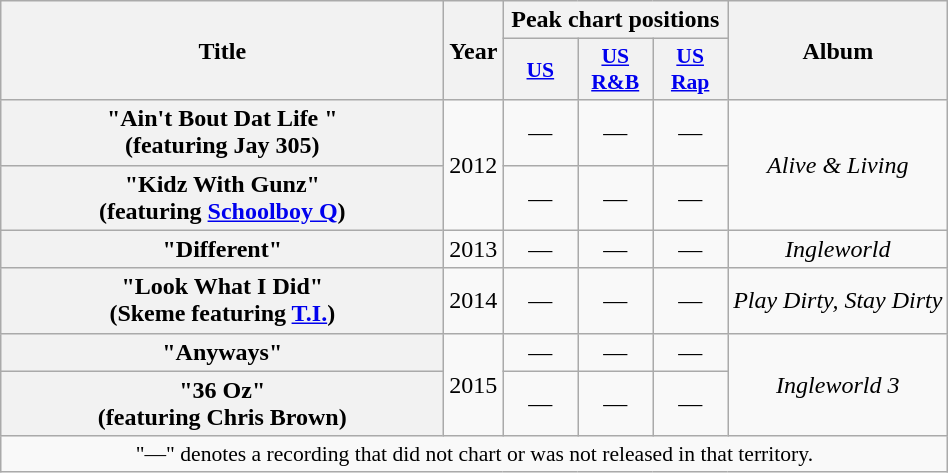<table class="wikitable plainrowheaders" style="text-align:center;">
<tr>
<th scope="col" rowspan="2" style="width:18em;">Title</th>
<th scope="col" rowspan="2">Year</th>
<th scope="col" colspan="3">Peak chart positions</th>
<th scope="col" rowspan="2">Album</th>
</tr>
<tr>
<th scope="col" style="width:3em;font-size:90%;"><a href='#'>US</a><br></th>
<th scope="col" style="width:3em;font-size:90%;"><a href='#'>US R&B</a><br></th>
<th scope="col" style="width:3em;font-size:90%;"><a href='#'>US Rap</a><br></th>
</tr>
<tr>
<th scope="row">"Ain't Bout Dat Life "<br><span>(featuring Jay 305)</span></th>
<td rowspan="2">2012</td>
<td>—</td>
<td>—</td>
<td>—</td>
<td rowspan="2"><em>Alive & Living</em></td>
</tr>
<tr>
<th scope="row">"Kidz With Gunz"<br><span>(featuring <a href='#'>Schoolboy Q</a>)</span></th>
<td>—</td>
<td>—</td>
<td>—</td>
</tr>
<tr>
<th scope="row">"Different"</th>
<td>2013</td>
<td>—</td>
<td>—</td>
<td>—</td>
<td><em>Ingleworld</em></td>
</tr>
<tr>
<th scope="row">"Look What I Did"<br><span>(Skeme featuring <a href='#'>T.I.</a>)</span></th>
<td>2014</td>
<td>—</td>
<td>—</td>
<td>—</td>
<td><em>Play Dirty, Stay Dirty</em></td>
</tr>
<tr>
<th scope="row">"Anyways"</th>
<td rowspan="2">2015</td>
<td>—</td>
<td>—</td>
<td>—</td>
<td rowspan="2"><em>Ingleworld 3</em></td>
</tr>
<tr>
<th scope="row">"36 Oz"<br><span>(featuring Chris Brown)</span></th>
<td>—</td>
<td>—</td>
<td>—</td>
</tr>
<tr>
<td colspan="13" style="font-size:90%">"—" denotes a recording that did not chart or was not released in that territory.</td>
</tr>
</table>
